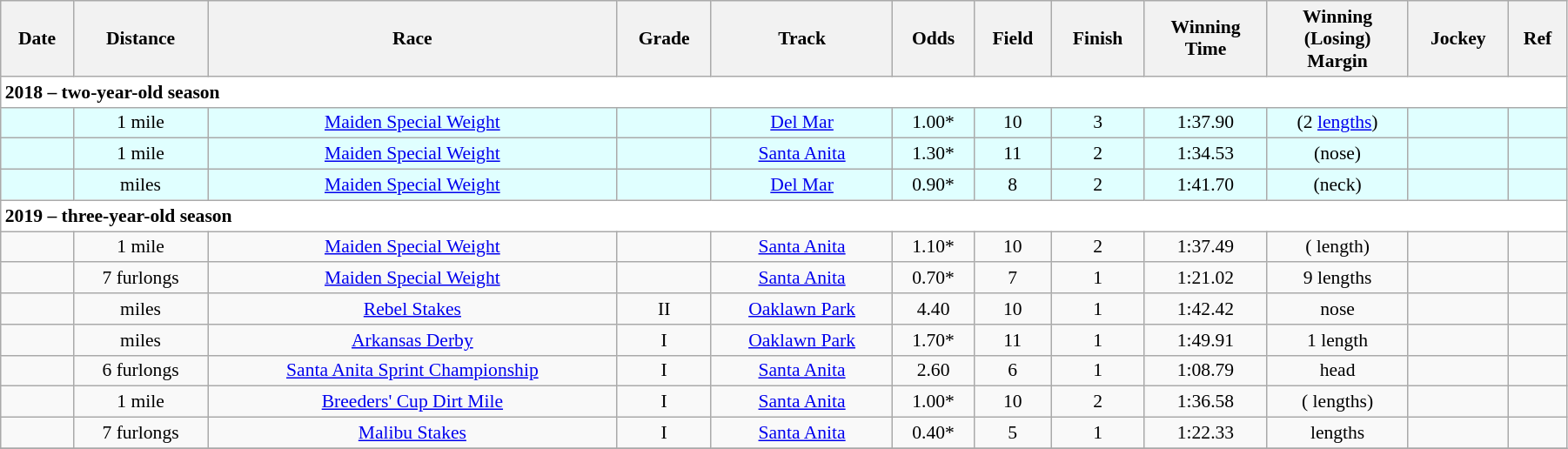<table class = "wikitable sortable" style="text-align:center; width:95%; font-size:90%">
<tr>
<th scope="col">Date</th>
<th scope="col">Distance</th>
<th scope="col">Race</th>
<th scope="col">Grade</th>
<th scope="col">Track</th>
<th scope="col">Odds</th>
<th scope="col">Field</th>
<th scope="col">Finish</th>
<th scope="col">Winning<br>Time</th>
<th scope="col">Winning<br>(Losing)<br>Margin</th>
<th scope="col">Jockey</th>
<th scope="col" class="unsortable">Ref</th>
</tr>
<tr style="background-color:white">
<td align="left" colspan=12><strong>2018 – two-year-old season</strong></td>
</tr>
<tr style="background-color:lightcyan">
<td></td>
<td> 1 mile</td>
<td><a href='#'>Maiden Special Weight</a></td>
<td></td>
<td><a href='#'>Del Mar</a></td>
<td>1.00*</td>
<td>10</td>
<td>3</td>
<td>1:37.90</td>
<td>(2 <a href='#'>lengths</a>)</td>
<td></td>
<td></td>
</tr>
<tr style="background-color:lightcyan">
<td></td>
<td> 1 mile</td>
<td><a href='#'>Maiden Special Weight</a></td>
<td></td>
<td><a href='#'>Santa Anita</a></td>
<td>1.30*</td>
<td>11</td>
<td>2</td>
<td>1:34.53</td>
<td>(nose)</td>
<td></td>
<td></td>
</tr>
<tr style="background-color:lightcyan">
<td></td>
<td>  miles</td>
<td><a href='#'>Maiden Special Weight</a></td>
<td></td>
<td><a href='#'>Del Mar</a></td>
<td>0.90*</td>
<td>8</td>
<td>2</td>
<td>1:41.70</td>
<td>(neck)</td>
<td></td>
<td></td>
</tr>
<tr style="background-color:white">
<td align="left" colspan=12><strong>2019 – three-year-old season</strong></td>
</tr>
<tr>
<td></td>
<td> 1 mile</td>
<td><a href='#'>Maiden Special Weight</a></td>
<td></td>
<td><a href='#'>Santa Anita</a></td>
<td>1.10*</td>
<td>10</td>
<td>2</td>
<td>1:37.49</td>
<td>( length)</td>
<td></td>
<td></td>
</tr>
<tr>
<td></td>
<td> 7 furlongs</td>
<td><a href='#'>Maiden Special Weight</a></td>
<td></td>
<td><a href='#'>Santa Anita</a></td>
<td>0.70*</td>
<td>7</td>
<td>1</td>
<td>1:21.02</td>
<td>9 lengths</td>
<td></td>
<td></td>
</tr>
<tr>
<td></td>
<td>  miles</td>
<td><a href='#'>Rebel Stakes</a></td>
<td> II</td>
<td><a href='#'>Oaklawn Park</a></td>
<td>4.40</td>
<td>10</td>
<td>1</td>
<td>1:42.42</td>
<td> nose</td>
<td></td>
<td></td>
</tr>
<tr>
<td></td>
<td>  miles</td>
<td><a href='#'>Arkansas Derby</a></td>
<td> I</td>
<td><a href='#'>Oaklawn Park</a></td>
<td>1.70*</td>
<td>11</td>
<td>1</td>
<td>1:49.91</td>
<td>1 length</td>
<td></td>
<td></td>
</tr>
<tr>
<td></td>
<td> 6 furlongs</td>
<td><a href='#'>Santa Anita Sprint Championship</a></td>
<td> I</td>
<td><a href='#'>Santa Anita</a></td>
<td>2.60</td>
<td>6</td>
<td>1</td>
<td>1:08.79</td>
<td> head</td>
<td></td>
<td></td>
</tr>
<tr>
<td></td>
<td> 1 mile</td>
<td><a href='#'>Breeders' Cup Dirt Mile</a></td>
<td> I</td>
<td><a href='#'>Santa Anita</a></td>
<td>1.00*</td>
<td>10</td>
<td>2</td>
<td>1:36.58</td>
<td>( lengths)</td>
<td></td>
<td></td>
</tr>
<tr>
<td></td>
<td> 7 furlongs</td>
<td><a href='#'>Malibu Stakes</a></td>
<td> I</td>
<td><a href='#'>Santa Anita</a></td>
<td>0.40*</td>
<td>5</td>
<td>1</td>
<td>1:22.33</td>
<td>  lengths</td>
<td></td>
<td></td>
</tr>
<tr>
</tr>
</table>
